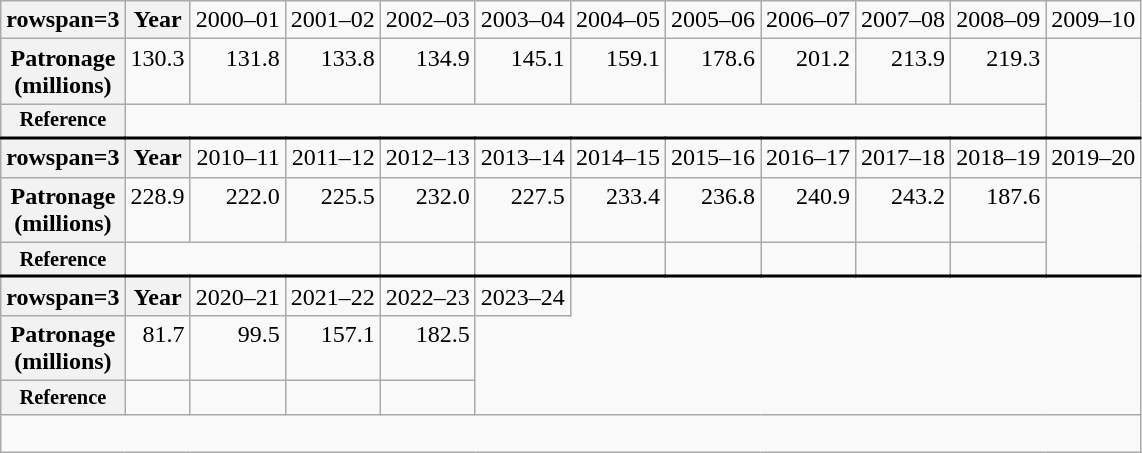<table class="wikitable" style="text-align:right; white-space:nowrap;">
<tr>
<th>rowspan=3 </th>
<th>Year</th>
<td>2000–01</td>
<td>2001–02</td>
<td>2002–03</td>
<td>2003–04</td>
<td>2004–05</td>
<td>2005–06</td>
<td>2006–07</td>
<td>2007–08</td>
<td>2008–09</td>
<td>2009–10</td>
</tr>
<tr style="vertical-align: top;">
<th>Patronage<br><span>(millions)</span></th>
<td>130.3</td>
<td>131.8</td>
<td>133.8</td>
<td>134.9</td>
<td>145.1<br></td>
<td>159.1<br></td>
<td>178.6</td>
<td>201.2</td>
<td>213.9</td>
<td>219.3</td>
</tr>
<tr style="font-size:85%">
<th>Reference</th>
<td colspan="10"><br></td>
</tr>
<tr style="border-top:2px solid">
<th>rowspan=3 </th>
<th>Year</th>
<td>2010–11</td>
<td>2011–12</td>
<td>2012–13</td>
<td>2013–14</td>
<td>2014–15</td>
<td>2015–16</td>
<td>2016–17</td>
<td>2017–18</td>
<td>2018–19</td>
<td>2019–20</td>
</tr>
<tr style="vertical-align: top;">
<th>Patronage<br><span>(millions)</span></th>
<td>228.9</td>
<td>222.0</td>
<td>225.5</td>
<td>232.0</td>
<td>227.5</td>
<td>233.4</td>
<td>236.8</td>
<td>240.9</td>
<td>243.2</td>
<td>187.6<br></td>
</tr>
<tr style="font-size:85%">
<th>Reference</th>
<td colspan="3"><br></td>
<td><br></td>
<td><br></td>
<td><br></td>
<td><br></td>
<td><br></td>
<td><br></td>
<td><br></td>
</tr>
<tr style="border-top:2px solid">
<th>rowspan=3 </th>
<th>Year</th>
<td>2020–21</td>
<td>2021–22</td>
<td>2022–23</td>
<td>2023–24</td>
</tr>
<tr style="vertical-align: top;">
<th>Patronage<br><span>(millions)</span></th>
<td>81.7 <br></td>
<td>99.5 <br></td>
<td>157.1 <br></td>
<td>182.5</td>
</tr>
<tr style="font-size:85%">
<th>Reference<br></th>
<td><br></td>
<td><br></td>
<td><br></td>
<td></td>
</tr>
<tr>
<td colspan="12" style="text-align:center;"><br></td>
</tr>
</table>
